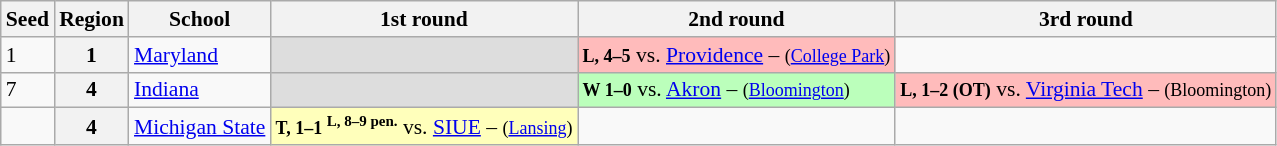<table class="sortable wikitable" style="white-space:nowrap; font-size:90%;">
<tr>
<th>Seed</th>
<th>Region</th>
<th>School</th>
<th>1st round</th>
<th>2nd round</th>
<th>3rd round</th>
</tr>
<tr>
<td>1</td>
<th>1</th>
<td><a href='#'>Maryland</a></td>
<td bgcolor=#ddd></td>
<td style="background:#FBB"><small><strong>L, 4–5</strong></small> vs. <a href='#'>Providence</a> – <small>(<a href='#'>College Park</a>)</small></td>
<td></td>
</tr>
<tr>
<td>7</td>
<th>4</th>
<td><a href='#'>Indiana</a></td>
<td bgcolor=#ddd></td>
<td style="background:#bfb;"><small><strong>W 1–0</strong></small> vs. <a href='#'>Akron</a> – <small>(<a href='#'>Bloomington</a>)</small></td>
<td style="background:#FBB"><small><strong>L, 1–2 (OT)</strong></small> vs. <a href='#'>Virginia Tech</a> – <small>(Bloomington)</small></td>
</tr>
<tr>
<td></td>
<th>4</th>
<td><a href='#'>Michigan State</a></td>
<td style="background:#FFB;"><small><strong>T, 1–1 <sup>L, 8–9 pen.</sup></strong></small> vs. <a href='#'>SIUE</a> – <small>(<a href='#'>Lansing</a>)</small></td>
<td></td>
<td></td>
</tr>
</table>
